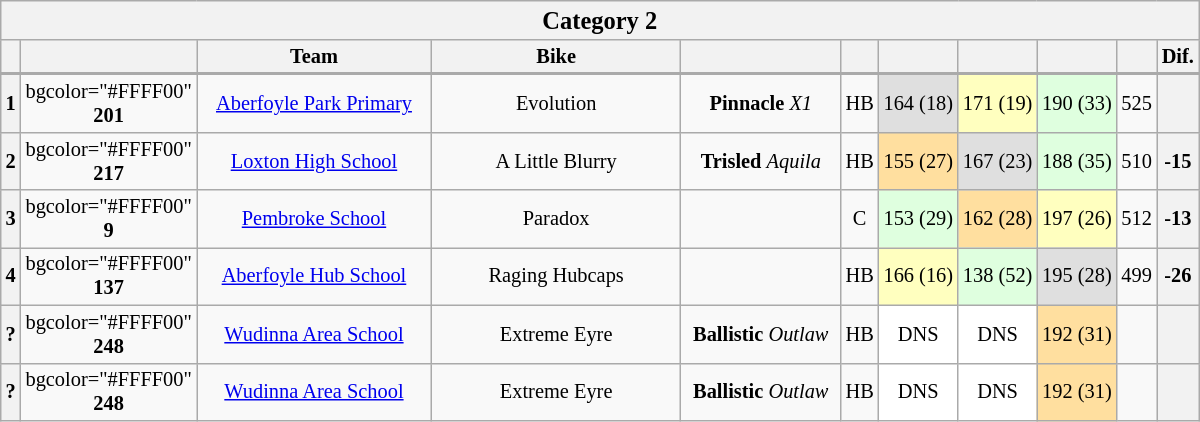<table class="wikitable collapsible collapsed" style="font-size: 85%; text-align:center">
<tr>
<th colspan="11" width="500"><big>Category 2</big></th>
</tr>
<tr>
<th valign="middle" width="5"></th>
<th valign="middle" width="10"></th>
<th valign="middle" width="150">Team</th>
<th valign="middle" width="160">Bike</th>
<th valign="middle" width="100"></th>
<th valign="middle" width="8"></th>
<th><a href='#'></a><br></th>
<th><a href='#'></a><br></th>
<th><a href='#'></a><br></th>
<th valign="middle" width="4"></th>
<th valign="middle" width="10">Dif.</th>
</tr>
<tr>
</tr>
<tr style="border-top:2px solid #aaaaaa">
<th>1</th>
<td>bgcolor="#FFFF00" <strong>201</strong></td>
<td> <a href='#'>Aberfoyle Park Primary</a></td>
<td>Evolution</td>
<td><strong>Pinnacle</strong> <em>X1</em></td>
<td valign="middle">HB</td>
<td bgcolor="#dfdfdf">164 (18)</td>
<td bgcolor="#FFFFBF">171 (19)</td>
<td bgcolor="#dfffdf">190 (33)</td>
<td>525</td>
<th></th>
</tr>
<tr>
<th>2</th>
<td>bgcolor="#FFFF00" <strong>217</strong></td>
<td> <a href='#'>Loxton High School</a></td>
<td>A Little Blurry</td>
<td><strong>Trisled</strong> <em>Aquila</em></td>
<td valign="middle">HB</td>
<td bgcolor="#ffdf9f">155 (27)</td>
<td bgcolor="#dfdfdf">167 (23)</td>
<td bgcolor="#dfffdf">188 (35)</td>
<td>510</td>
<th>-15</th>
</tr>
<tr>
<th>3</th>
<td>bgcolor="#FFFF00" <strong>9</strong></td>
<td> <a href='#'>Pembroke School</a></td>
<td>Paradox</td>
<td></td>
<td valign="middle">C</td>
<td bgcolor="#dfffdf">153 (29)</td>
<td bgcolor="#ffdf9f">162 (28)</td>
<td bgcolor="#FFFFBF">197 (26)</td>
<td>512</td>
<th>-13</th>
</tr>
<tr>
<th>4</th>
<td>bgcolor="#FFFF00" <strong>137</strong></td>
<td> <a href='#'>Aberfoyle Hub School</a></td>
<td>Raging Hubcaps</td>
<td></td>
<td valign="middle">HB</td>
<td bgcolor="#FFFFBF">166 (16)</td>
<td bgcolor="#dfffdf">138 (52)</td>
<td bgcolor="#dfdfdf">195 (28)</td>
<td>499</td>
<th>-26</th>
</tr>
<tr>
<th>?</th>
<td>bgcolor="#FFFF00" <strong>248</strong></td>
<td> <a href='#'>Wudinna Area School</a></td>
<td>Extreme Eyre</td>
<td><strong>Ballistic </strong> <em>Outlaw</em></td>
<td valign="middle">HB</td>
<td bgcolor="#ffffff">DNS</td>
<td bgcolor="#ffffff">DNS</td>
<td bgcolor="#ffdf9f">192 (31)</td>
<td></td>
<th></th>
</tr>
<tr>
<th>?</th>
<td>bgcolor="#FFFF00" <strong>248</strong></td>
<td> <a href='#'>Wudinna Area School</a></td>
<td>Extreme Eyre</td>
<td><strong>Ballistic </strong> <em>Outlaw</em></td>
<td valign="middle">HB</td>
<td bgcolor="#ffffff">DNS</td>
<td bgcolor="#ffffff">DNS</td>
<td bgcolor="#ffdf9f">192 (31)</td>
<td></td>
<th></th>
</tr>
</table>
